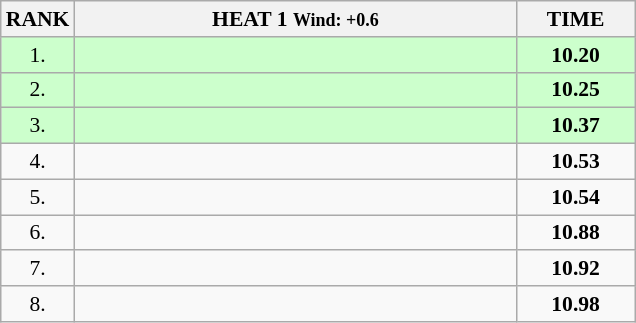<table class="wikitable" style="border-collapse: collapse; font-size: 90%;">
<tr>
<th>RANK</th>
<th style="width: 20em">HEAT 1 <small>Wind: +0.6</small></th>
<th style="width: 5em">TIME</th>
</tr>
<tr style="background:#ccffcc;">
<td align="center">1.</td>
<td></td>
<td align="center"><strong>10.20</strong></td>
</tr>
<tr style="background:#ccffcc;">
<td align="center">2.</td>
<td></td>
<td align="center"><strong>10.25</strong></td>
</tr>
<tr style="background:#ccffcc;">
<td align="center">3.</td>
<td></td>
<td align="center"><strong>10.37</strong></td>
</tr>
<tr>
<td align="center">4.</td>
<td></td>
<td align="center"><strong>10.53</strong></td>
</tr>
<tr>
<td align="center">5.</td>
<td></td>
<td align="center"><strong>10.54</strong></td>
</tr>
<tr>
<td align="center">6.</td>
<td></td>
<td align="center"><strong>10.88</strong></td>
</tr>
<tr>
<td align="center">7.</td>
<td></td>
<td align="center"><strong>10.92</strong></td>
</tr>
<tr>
<td align="center">8.</td>
<td></td>
<td align="center"><strong>10.98</strong></td>
</tr>
</table>
